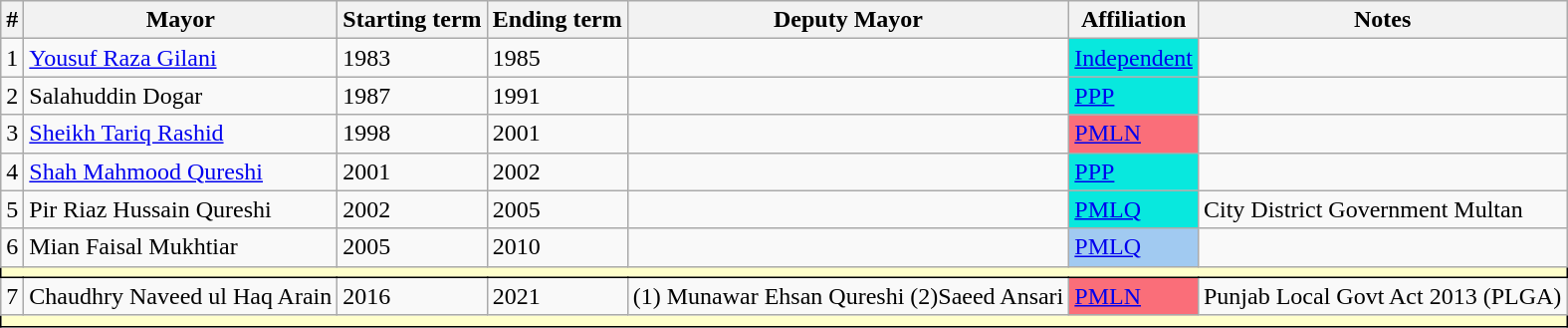<table class="wikitable">
<tr>
<th>#</th>
<th>Mayor</th>
<th>Starting term</th>
<th>Ending term</th>
<th>Deputy Mayor</th>
<th>Affiliation</th>
<th>Notes</th>
</tr>
<tr>
<td>1</td>
<td><a href='#'>Yousuf Raza Gilani</a></td>
<td>1983</td>
<td>1985</td>
<td></td>
<td style="background: #08E8DE;"><a href='#'>Independent</a></td>
<td></td>
</tr>
<tr>
<td>2</td>
<td>Salahuddin Dogar</td>
<td>1987</td>
<td>1991</td>
<td></td>
<td style="background: #08E8DE;"><a href='#'>PPP</a></td>
<td></td>
</tr>
<tr>
<td>3</td>
<td><a href='#'>Sheikh Tariq Rashid</a></td>
<td>1998</td>
<td>2001</td>
<td></td>
<td style="background: 	#FA6E79;"><a href='#'>PMLN</a></td>
<td></td>
</tr>
<tr>
<td>4</td>
<td><a href='#'>Shah Mahmood Qureshi</a></td>
<td>2001</td>
<td>2002</td>
<td></td>
<td style="background: #08E8DE;"><a href='#'>PPP</a></td>
<td></td>
</tr>
<tr>
<td>5</td>
<td>Pir Riaz Hussain Qureshi</td>
<td>2002</td>
<td>2005</td>
<td></td>
<td style="background: #08E8DE;"><a href='#'>PMLQ</a></td>
<td>City District Government Multan</td>
</tr>
<tr>
<td>6</td>
<td>Mian Faisal Mukhtiar</td>
<td>2005</td>
<td>2010</td>
<td></td>
<td style="background: #A1CAF1;"><a href='#'>PMLQ</a></td>
<td></td>
</tr>
<tr>
<td colspan="7" style="border: 1px solid black; background: #ffffcc;"></td>
</tr>
<tr>
<td>7</td>
<td>Chaudhry Naveed ul Haq Arain</td>
<td>2016</td>
<td>2021</td>
<td>(1) Munawar Ehsan Qureshi (2)Saeed Ansari</td>
<td style="background: 	#FA6E79;"><a href='#'>PMLN</a></td>
<td>Punjab Local Govt Act 2013 (PLGA) </td>
</tr>
<tr>
<td colspan="7" style="border: 1px solid black; background: #ffffcc;"></td>
</tr>
</table>
